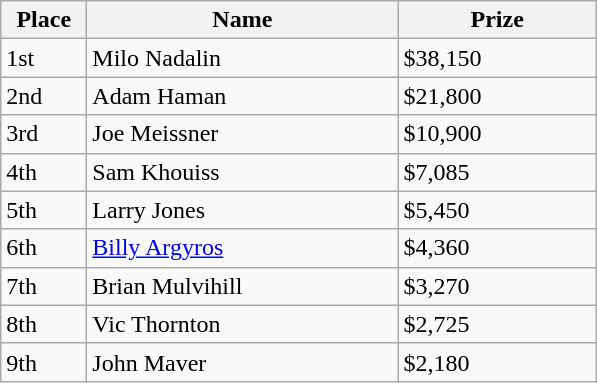<table class="wikitable">
<tr>
<th width="50">Place</th>
<th width="200">Name</th>
<th width="125">Prize</th>
</tr>
<tr>
<td>1st</td>
<td> Milo Nadalin</td>
<td>$38,150</td>
</tr>
<tr>
<td>2nd</td>
<td> Adam Haman</td>
<td>$21,800</td>
</tr>
<tr>
<td>3rd</td>
<td> Joe Meissner</td>
<td>$10,900</td>
</tr>
<tr>
<td>4th</td>
<td> Sam Khouiss</td>
<td>$7,085</td>
</tr>
<tr>
<td>5th</td>
<td> Larry Jones</td>
<td>$5,450</td>
</tr>
<tr>
<td>6th</td>
<td> <a href='#'>Billy Argyros</a></td>
<td>$4,360</td>
</tr>
<tr>
<td>7th</td>
<td> Brian Mulvihill</td>
<td>$3,270</td>
</tr>
<tr>
<td>8th</td>
<td> Vic Thornton</td>
<td>$2,725</td>
</tr>
<tr>
<td>9th</td>
<td> John Maver</td>
<td>$2,180</td>
</tr>
</table>
